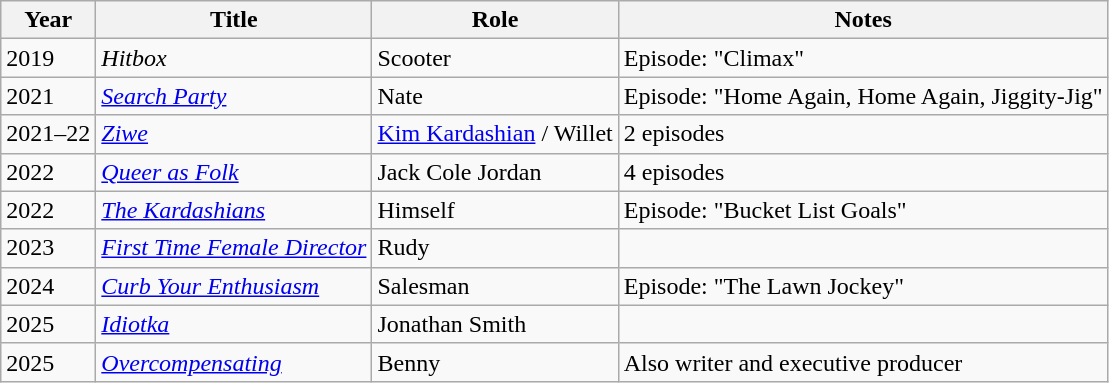<table class="wikitable sortable">
<tr>
<th>Year</th>
<th>Title</th>
<th>Role</th>
<th>Notes</th>
</tr>
<tr>
<td>2019</td>
<td><em>Hitbox</em></td>
<td>Scooter</td>
<td>Episode: "Climax"</td>
</tr>
<tr>
<td>2021</td>
<td><a href='#'><em>Search Party</em></a></td>
<td>Nate</td>
<td>Episode: "Home Again, Home Again, Jiggity-Jig"</td>
</tr>
<tr>
<td>2021–22</td>
<td><em><a href='#'>Ziwe</a></em></td>
<td><a href='#'>Kim Kardashian</a> / Willet</td>
<td>2 episodes</td>
</tr>
<tr>
<td>2022</td>
<td><em><a href='#'>Queer as Folk</a></em></td>
<td>Jack Cole Jordan</td>
<td>4 episodes</td>
</tr>
<tr>
<td>2022</td>
<td><em><a href='#'>The Kardashians</a></em></td>
<td>Himself</td>
<td>Episode: "Bucket List Goals"</td>
</tr>
<tr>
<td>2023</td>
<td><em><a href='#'>First Time Female Director</a></em></td>
<td>Rudy</td>
<td></td>
</tr>
<tr>
<td>2024</td>
<td><em><a href='#'>Curb Your Enthusiasm</a></em></td>
<td>Salesman</td>
<td>Episode: "The Lawn Jockey"</td>
</tr>
<tr>
<td>2025</td>
<td><em><a href='#'>Idiotka</a></em></td>
<td>Jonathan Smith</td>
<td></td>
</tr>
<tr>
<td>2025</td>
<td><em><a href='#'>Overcompensating</a></em></td>
<td>Benny</td>
<td>Also writer and executive producer</td>
</tr>
</table>
